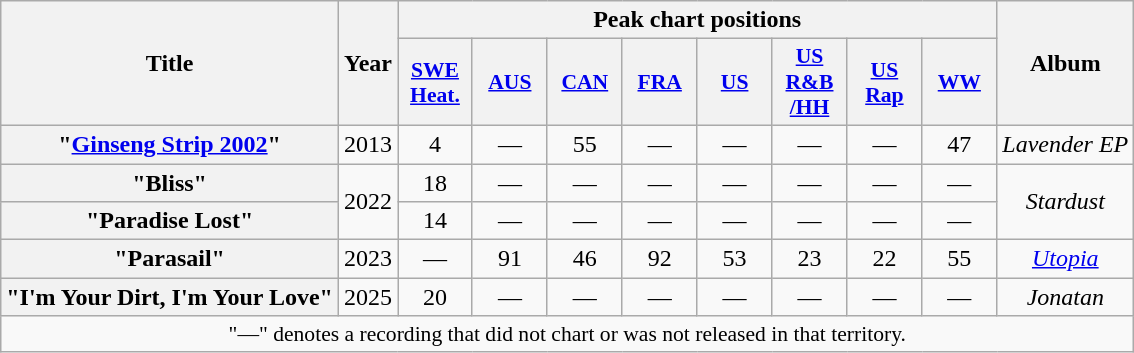<table class="wikitable plainrowheaders" style="text-align:center;">
<tr>
<th scope="col" rowspan="2">Title</th>
<th scope="col" rowspan="2">Year</th>
<th scope="col" colspan="8">Peak chart positions</th>
<th scope="col" rowspan="2">Album</th>
</tr>
<tr>
<th style="width:3em; font-size:90%"><a href='#'>SWE<br>Heat.</a><br></th>
<th scope="col" style="width:3em;font-size:90%;"><a href='#'>AUS</a><br></th>
<th style="width:3em; font-size:90%"><a href='#'>CAN</a><br></th>
<th scope="col" style="width:3em;font-size:90%;"><a href='#'>FRA</a><br></th>
<th style="width:3em; font-size:90%"><a href='#'>US</a><br></th>
<th style="width:3em; font-size:90%"><a href='#'>US<br>R&B<br>/HH</a><br></th>
<th style="width:3em; font-size:90%"><a href='#'>US Rap</a><br></th>
<th style="width:3em; font-size:90%"><a href='#'>WW</a><br></th>
</tr>
<tr>
<th scope="row">"<a href='#'>Ginseng Strip 2002</a>"</th>
<td>2013</td>
<td>4</td>
<td>—</td>
<td>55</td>
<td>—</td>
<td>—</td>
<td>—</td>
<td>—</td>
<td>47</td>
<td><em>Lavender EP</em></td>
</tr>
<tr>
<th scope="row">"Bliss"<br></th>
<td rowspan="2">2022</td>
<td>18</td>
<td>—</td>
<td>—</td>
<td>—</td>
<td>—</td>
<td>—</td>
<td>—</td>
<td>—</td>
<td rowspan="2"><em>Stardust</em></td>
</tr>
<tr>
<th scope="row">"Paradise Lost"<br></th>
<td>14</td>
<td>—</td>
<td>—</td>
<td>—</td>
<td>—</td>
<td>—</td>
<td>—</td>
<td>—</td>
</tr>
<tr>
<th scope="row">"Parasail"<br></th>
<td>2023</td>
<td>—</td>
<td>91</td>
<td>46</td>
<td>92</td>
<td>53</td>
<td>23</td>
<td>22</td>
<td>55</td>
<td><em><a href='#'>Utopia</a></em></td>
</tr>
<tr>
<th scope="row">"I'm Your Dirt, I'm Your Love"</th>
<td>2025</td>
<td>20</td>
<td>—</td>
<td>—</td>
<td>—</td>
<td>—</td>
<td>—</td>
<td>—</td>
<td>—</td>
<td><em>Jonatan</em></td>
</tr>
<tr>
<td colspan="11" style="font-size:90%">"—" denotes a recording that did not chart or was not released in that territory.</td>
</tr>
</table>
